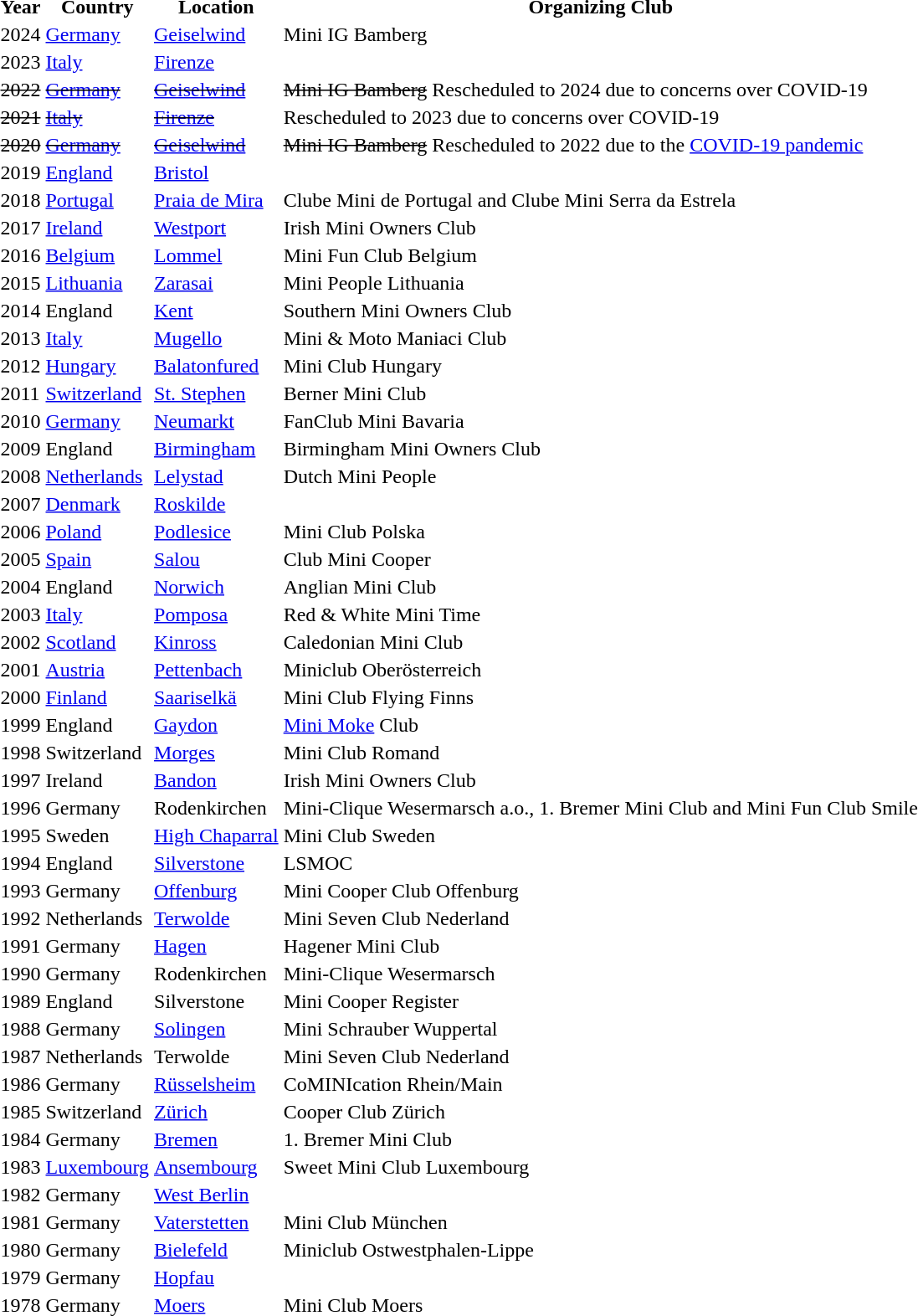<table>
<tr>
<th>Year</th>
<th>Country</th>
<th>Location</th>
<th>Organizing Club</th>
</tr>
<tr>
<td>2024</td>
<td><a href='#'>Germany</a></td>
<td><a href='#'>Geiselwind</a></td>
<td>Mini IG Bamberg</td>
</tr>
<tr>
<td>2023</td>
<td><a href='#'>Italy</a></td>
<td><a href='#'>Firenze</a></td>
<td></td>
</tr>
<tr>
<td><s>2022</s></td>
<td><s><a href='#'>Germany</a></s></td>
<td><s><a href='#'>Geiselwind</a></s></td>
<td><s>Mini IG Bamberg</s> Rescheduled to 2024 due to concerns over COVID-19</td>
</tr>
<tr>
<td><s>2021</s></td>
<td><s><a href='#'>Italy</a></s></td>
<td><s><a href='#'>Firenze</a></s></td>
<td><s></s> Rescheduled to 2023 due to concerns over COVID-19</td>
</tr>
<tr>
<td><s>2020</s></td>
<td><s><a href='#'>Germany</a></s></td>
<td><s><a href='#'>Geiselwind</a></s></td>
<td><s>Mini IG Bamberg</s> Rescheduled to 2022 due to the <a href='#'>COVID-19 pandemic</a></td>
</tr>
<tr>
<td>2019</td>
<td><a href='#'>England</a></td>
<td><a href='#'>Bristol</a></td>
<td></td>
</tr>
<tr>
<td>2018</td>
<td><a href='#'>Portugal</a></td>
<td><a href='#'>Praia de Mira</a></td>
<td>Clube Mini de Portugal and Clube Mini Serra da Estrela </td>
</tr>
<tr>
<td>2017</td>
<td><a href='#'>Ireland</a></td>
<td><a href='#'>Westport</a></td>
<td>Irish Mini Owners Club </td>
</tr>
<tr>
<td>2016</td>
<td><a href='#'>Belgium</a></td>
<td><a href='#'>Lommel</a></td>
<td>Mini Fun Club Belgium </td>
</tr>
<tr>
<td>2015</td>
<td><a href='#'>Lithuania</a></td>
<td><a href='#'>Zarasai</a></td>
<td>Mini People Lithuania </td>
</tr>
<tr>
<td>2014</td>
<td>England</td>
<td><a href='#'>Kent</a></td>
<td>Southern Mini Owners Club</td>
</tr>
<tr>
<td>2013</td>
<td><a href='#'>Italy</a></td>
<td><a href='#'>Mugello</a></td>
<td>Mini & Moto Maniaci Club</td>
</tr>
<tr>
<td>2012</td>
<td><a href='#'>Hungary</a></td>
<td><a href='#'>Balatonfured</a></td>
<td>Mini Club Hungary</td>
</tr>
<tr>
<td>2011</td>
<td><a href='#'>Switzerland</a></td>
<td><a href='#'>St. Stephen</a></td>
<td>Berner Mini Club</td>
</tr>
<tr>
<td>2010</td>
<td><a href='#'>Germany</a></td>
<td><a href='#'>Neumarkt</a></td>
<td>FanClub Mini Bavaria</td>
</tr>
<tr>
<td>2009</td>
<td>England</td>
<td><a href='#'>Birmingham</a></td>
<td>Birmingham Mini Owners Club</td>
</tr>
<tr>
<td>2008</td>
<td><a href='#'>Netherlands</a></td>
<td><a href='#'>Lelystad</a></td>
<td>Dutch Mini People</td>
</tr>
<tr>
<td>2007</td>
<td><a href='#'>Denmark</a></td>
<td><a href='#'>Roskilde</a></td>
<td></td>
</tr>
<tr>
<td>2006</td>
<td><a href='#'>Poland</a></td>
<td><a href='#'>Podlesice</a></td>
<td>Mini Club Polska </td>
</tr>
<tr>
<td>2005</td>
<td><a href='#'>Spain</a></td>
<td><a href='#'>Salou</a></td>
<td>Club Mini Cooper</td>
</tr>
<tr>
<td>2004</td>
<td>England</td>
<td><a href='#'>Norwich</a></td>
<td>Anglian Mini Club</td>
</tr>
<tr>
<td>2003</td>
<td><a href='#'>Italy</a></td>
<td><a href='#'>Pomposa</a></td>
<td>Red & White Mini Time</td>
</tr>
<tr>
<td>2002</td>
<td><a href='#'>Scotland</a></td>
<td><a href='#'>Kinross</a></td>
<td>Caledonian Mini Club</td>
</tr>
<tr>
<td>2001</td>
<td><a href='#'>Austria</a></td>
<td><a href='#'>Pettenbach</a></td>
<td>Miniclub Oberösterreich</td>
</tr>
<tr>
<td>2000</td>
<td><a href='#'>Finland</a></td>
<td><a href='#'>Saariselkä</a></td>
<td>Mini Club Flying Finns</td>
</tr>
<tr>
<td>1999</td>
<td>England</td>
<td><a href='#'>Gaydon</a></td>
<td><a href='#'>Mini Moke</a> Club</td>
</tr>
<tr>
<td>1998</td>
<td>Switzerland</td>
<td><a href='#'>Morges</a></td>
<td>Mini Club Romand</td>
</tr>
<tr>
<td>1997</td>
<td>Ireland</td>
<td><a href='#'>Bandon</a></td>
<td>Irish Mini Owners Club</td>
</tr>
<tr>
<td>1996</td>
<td>Germany</td>
<td>Rodenkirchen</td>
<td>Mini-Clique Wesermarsch a.o., 1. Bremer Mini Club and Mini Fun Club Smile</td>
</tr>
<tr>
<td>1995</td>
<td>Sweden</td>
<td><a href='#'>High Chaparral</a></td>
<td>Mini Club Sweden</td>
</tr>
<tr>
<td>1994</td>
<td>England</td>
<td><a href='#'>Silverstone</a></td>
<td>LSMOC</td>
</tr>
<tr>
<td>1993</td>
<td>Germany</td>
<td><a href='#'>Offenburg</a></td>
<td>Mini Cooper Club Offenburg</td>
</tr>
<tr>
<td>1992</td>
<td>Netherlands</td>
<td><a href='#'>Terwolde</a></td>
<td>Mini Seven Club Nederland</td>
</tr>
<tr>
<td>1991</td>
<td>Germany</td>
<td><a href='#'>Hagen</a></td>
<td>Hagener Mini Club</td>
</tr>
<tr>
<td>1990</td>
<td>Germany</td>
<td>Rodenkirchen</td>
<td>Mini-Clique Wesermarsch</td>
</tr>
<tr>
<td>1989</td>
<td>England</td>
<td>Silverstone</td>
<td>Mini Cooper Register</td>
</tr>
<tr>
<td>1988</td>
<td>Germany</td>
<td><a href='#'>Solingen</a></td>
<td>Mini Schrauber Wuppertal</td>
</tr>
<tr>
<td>1987</td>
<td>Netherlands</td>
<td>Terwolde</td>
<td>Mini Seven Club Nederland</td>
</tr>
<tr>
<td>1986</td>
<td>Germany</td>
<td><a href='#'>Rüsselsheim</a></td>
<td>CoMINIcation Rhein/Main</td>
</tr>
<tr>
<td>1985</td>
<td>Switzerland</td>
<td><a href='#'>Zürich</a></td>
<td>Cooper Club Zürich</td>
</tr>
<tr>
<td>1984</td>
<td>Germany</td>
<td><a href='#'>Bremen</a></td>
<td>1. Bremer Mini Club</td>
</tr>
<tr>
<td>1983</td>
<td><a href='#'>Luxembourg</a></td>
<td><a href='#'>Ansembourg</a></td>
<td>Sweet Mini Club Luxembourg</td>
</tr>
<tr>
<td>1982</td>
<td>Germany</td>
<td><a href='#'>West Berlin</a></td>
<td></td>
</tr>
<tr>
<td>1981</td>
<td>Germany</td>
<td><a href='#'>Vaterstetten</a></td>
<td>Mini Club München</td>
</tr>
<tr>
<td>1980</td>
<td>Germany</td>
<td><a href='#'>Bielefeld</a></td>
<td>Miniclub Ostwestphalen-Lippe</td>
</tr>
<tr>
<td>1979</td>
<td>Germany</td>
<td><a href='#'>Hopfau</a></td>
<td></td>
</tr>
<tr>
<td>1978</td>
<td>Germany</td>
<td><a href='#'>Moers</a></td>
<td>Mini Club Moers</td>
</tr>
</table>
